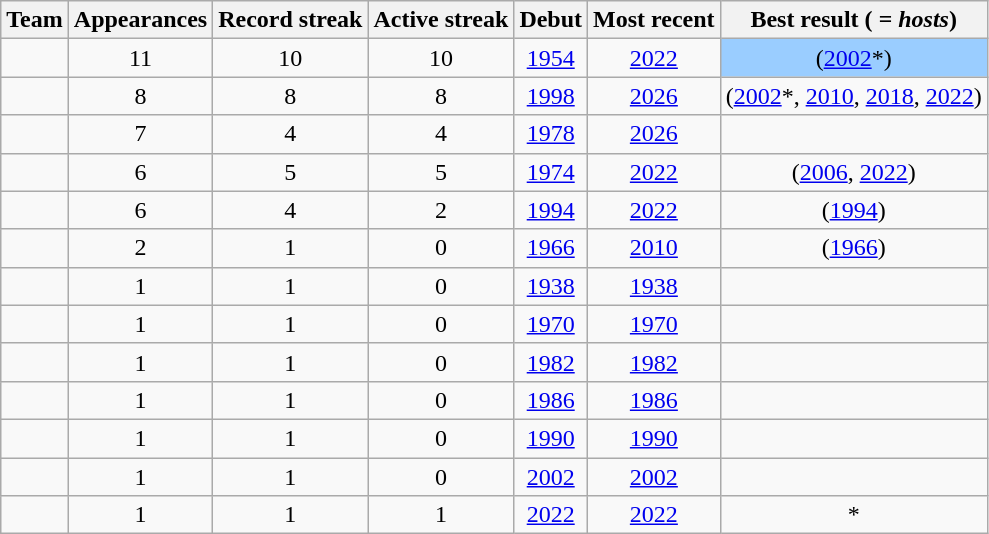<table class="wikitable sortable" style="text-align: center">
<tr>
<th>Team</th>
<th>Appearances</th>
<th>Record streak</th>
<th>Active streak</th>
<th>Debut</th>
<th>Most recent</th>
<th>Best result (<em> = hosts</em>)</th>
</tr>
<tr>
<td align=left></td>
<td>11</td>
<td>10</td>
<td>10</td>
<td><a href='#'>1954</a></td>
<td><a href='#'>2022</a></td>
<td bgcolor=#9acdff> (<a href='#'>2002</a>*)</td>
</tr>
<tr>
<td align=left></td>
<td>8</td>
<td>8</td>
<td>8</td>
<td><a href='#'>1998</a></td>
<td><a href='#'>2026</a></td>
<td> (<a href='#'>2002</a>*, <a href='#'>2010</a>, <a href='#'>2018</a>, <a href='#'>2022</a>)</td>
</tr>
<tr>
<td align=left></td>
<td>7</td>
<td>4</td>
<td>4</td>
<td><a href='#'>1978</a></td>
<td><a href='#'>2026</a></td>
<td></td>
</tr>
<tr>
<td align=left></td>
<td>6</td>
<td>5</td>
<td>5</td>
<td><a href='#'>1974</a></td>
<td><a href='#'>2022</a></td>
<td> (<a href='#'>2006</a>, <a href='#'>2022</a>)</td>
</tr>
<tr>
<td align=left></td>
<td>6</td>
<td>4</td>
<td>2</td>
<td><a href='#'>1994</a></td>
<td><a href='#'>2022</a></td>
<td> (<a href='#'>1994</a>)</td>
</tr>
<tr>
<td align=left></td>
<td>2</td>
<td>1</td>
<td>0</td>
<td><a href='#'>1966</a></td>
<td><a href='#'>2010</a></td>
<td> (<a href='#'>1966</a>)</td>
</tr>
<tr>
<td align=left></td>
<td>1</td>
<td>1</td>
<td>0</td>
<td><a href='#'>1938</a></td>
<td><a href='#'>1938</a></td>
<td></td>
</tr>
<tr>
<td align=left></td>
<td>1</td>
<td>1</td>
<td>0</td>
<td><a href='#'>1970</a></td>
<td><a href='#'>1970</a></td>
<td></td>
</tr>
<tr>
<td align=left></td>
<td>1</td>
<td>1</td>
<td>0</td>
<td><a href='#'>1982</a></td>
<td><a href='#'>1982</a></td>
<td></td>
</tr>
<tr>
<td align=left></td>
<td>1</td>
<td>1</td>
<td>0</td>
<td><a href='#'>1986</a></td>
<td><a href='#'>1986</a></td>
<td></td>
</tr>
<tr>
<td align=left></td>
<td>1</td>
<td>1</td>
<td>0</td>
<td><a href='#'>1990</a></td>
<td><a href='#'>1990</a></td>
<td></td>
</tr>
<tr>
<td align=left></td>
<td>1</td>
<td>1</td>
<td>0</td>
<td><a href='#'>2002</a></td>
<td><a href='#'>2002</a></td>
<td></td>
</tr>
<tr>
<td align=left></td>
<td>1</td>
<td>1</td>
<td>1</td>
<td><a href='#'>2022</a></td>
<td><a href='#'>2022</a></td>
<td>*</td>
</tr>
</table>
